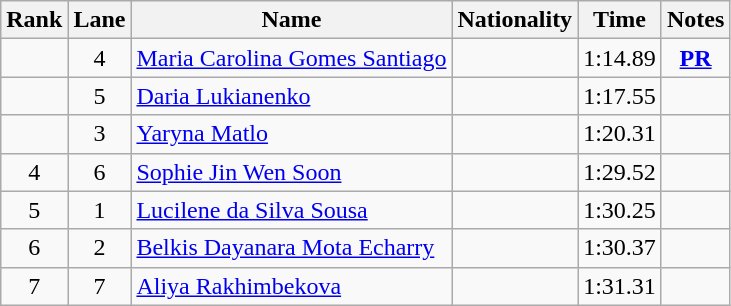<table class="wikitable sortable" style="text-align:center">
<tr>
<th>Rank</th>
<th>Lane</th>
<th>Name</th>
<th>Nationality</th>
<th>Time</th>
<th>Notes</th>
</tr>
<tr>
<td></td>
<td>4</td>
<td align=left><a href='#'>Maria Carolina Gomes Santiago</a></td>
<td align=left></td>
<td>1:14.89</td>
<td><strong><a href='#'>PR</a></strong></td>
</tr>
<tr>
<td></td>
<td>5</td>
<td align=left><a href='#'>Daria Lukianenko</a></td>
<td align=left></td>
<td>1:17.55</td>
<td></td>
</tr>
<tr>
<td></td>
<td>3</td>
<td align=left><a href='#'>Yaryna Matlo</a></td>
<td align=left></td>
<td>1:20.31</td>
<td></td>
</tr>
<tr>
<td>4</td>
<td>6</td>
<td align=left><a href='#'>Sophie Jin Wen Soon</a></td>
<td align=left></td>
<td>1:29.52</td>
<td></td>
</tr>
<tr>
<td>5</td>
<td>1</td>
<td align=left><a href='#'>Lucilene da Silva Sousa</a></td>
<td align=left></td>
<td>1:30.25</td>
<td></td>
</tr>
<tr>
<td>6</td>
<td>2</td>
<td align=left><a href='#'>Belkis Dayanara Mota Echarry</a></td>
<td align=left></td>
<td>1:30.37</td>
<td></td>
</tr>
<tr>
<td>7</td>
<td>7</td>
<td align=left><a href='#'>Aliya Rakhimbekova</a></td>
<td align=left></td>
<td>1:31.31</td>
<td></td>
</tr>
</table>
